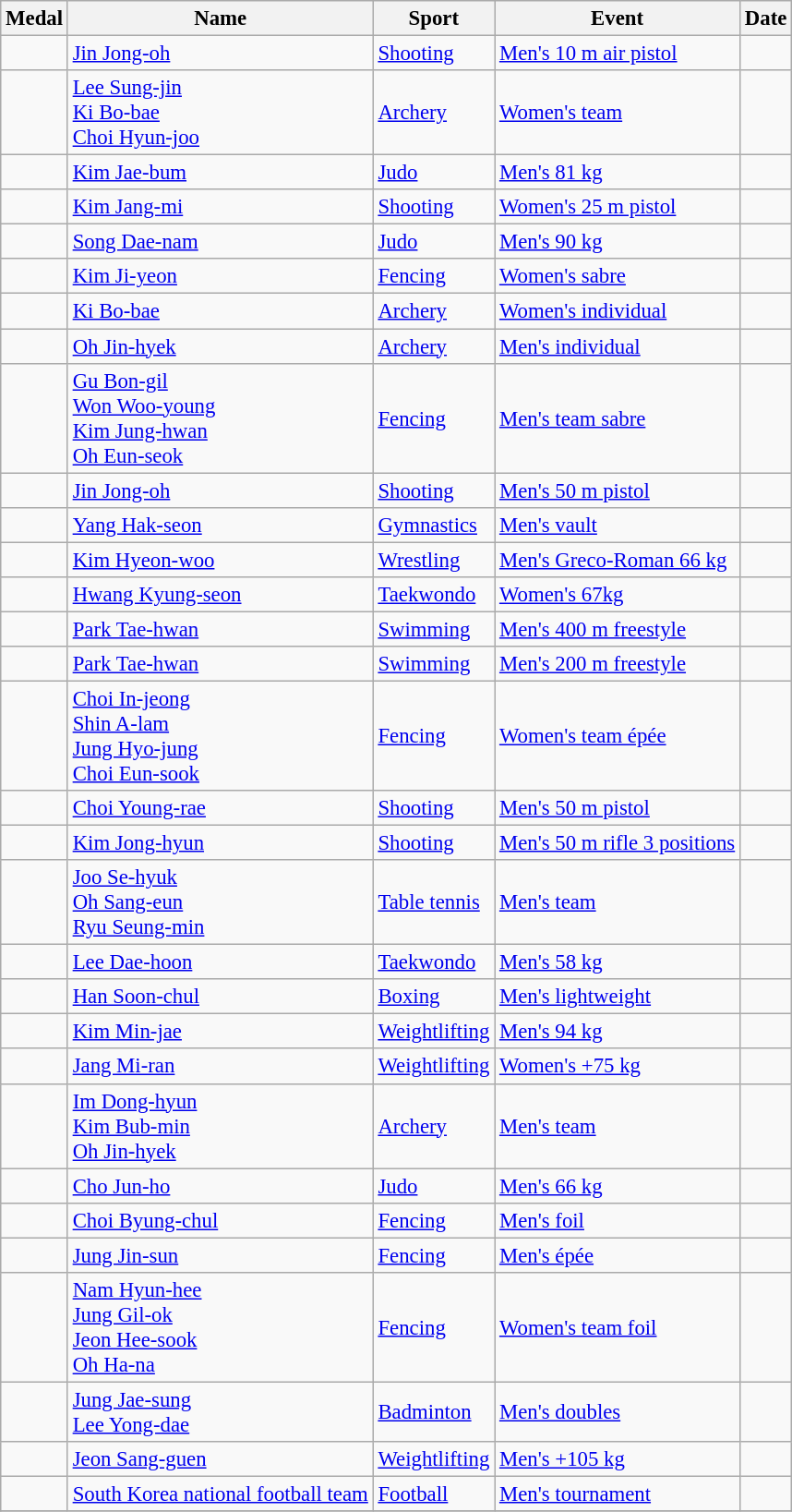<table class="wikitable sortable" style="font-size: 95%;">
<tr>
<th>Medal</th>
<th>Name</th>
<th>Sport</th>
<th>Event</th>
<th>Date</th>
</tr>
<tr>
<td></td>
<td><a href='#'>Jin Jong-oh</a></td>
<td><a href='#'>Shooting</a></td>
<td><a href='#'>Men's 10 m air pistol</a></td>
<td></td>
</tr>
<tr>
<td></td>
<td><a href='#'>Lee Sung-jin</a><br><a href='#'>Ki Bo-bae</a><br><a href='#'>Choi Hyun-joo</a></td>
<td><a href='#'>Archery</a></td>
<td><a href='#'>Women's team</a></td>
<td></td>
</tr>
<tr>
<td></td>
<td><a href='#'>Kim Jae-bum</a></td>
<td><a href='#'>Judo</a></td>
<td><a href='#'>Men's 81 kg</a></td>
<td></td>
</tr>
<tr>
<td></td>
<td><a href='#'>Kim Jang-mi</a></td>
<td><a href='#'>Shooting</a></td>
<td><a href='#'>Women's 25 m pistol</a></td>
<td></td>
</tr>
<tr>
<td></td>
<td><a href='#'>Song Dae-nam</a></td>
<td><a href='#'>Judo</a></td>
<td><a href='#'>Men's 90 kg</a></td>
<td></td>
</tr>
<tr>
<td></td>
<td><a href='#'>Kim Ji-yeon</a></td>
<td><a href='#'>Fencing</a></td>
<td><a href='#'>Women's sabre</a></td>
<td></td>
</tr>
<tr>
<td></td>
<td><a href='#'>Ki Bo-bae</a></td>
<td><a href='#'>Archery</a></td>
<td><a href='#'>Women's individual</a></td>
<td></td>
</tr>
<tr>
<td></td>
<td><a href='#'>Oh Jin-hyek</a></td>
<td><a href='#'>Archery</a></td>
<td><a href='#'>Men's individual</a></td>
<td></td>
</tr>
<tr>
<td></td>
<td><a href='#'>Gu Bon-gil</a><br><a href='#'>Won Woo-young</a><br><a href='#'>Kim Jung-hwan</a><br><a href='#'>Oh Eun-seok</a></td>
<td><a href='#'>Fencing</a></td>
<td><a href='#'>Men's team sabre</a></td>
<td></td>
</tr>
<tr>
<td></td>
<td><a href='#'>Jin Jong-oh</a></td>
<td><a href='#'>Shooting</a></td>
<td><a href='#'>Men's 50 m pistol</a></td>
<td></td>
</tr>
<tr>
<td></td>
<td><a href='#'>Yang Hak-seon</a></td>
<td><a href='#'>Gymnastics</a></td>
<td><a href='#'>Men's vault</a></td>
<td></td>
</tr>
<tr>
<td></td>
<td><a href='#'>Kim Hyeon-woo</a></td>
<td><a href='#'>Wrestling</a></td>
<td><a href='#'>Men's Greco-Roman 66 kg</a></td>
<td></td>
</tr>
<tr>
<td></td>
<td><a href='#'>Hwang Kyung-seon</a></td>
<td><a href='#'>Taekwondo</a></td>
<td><a href='#'>Women's 67kg</a></td>
<td></td>
</tr>
<tr>
<td></td>
<td><a href='#'>Park Tae-hwan</a></td>
<td><a href='#'>Swimming</a></td>
<td><a href='#'>Men's 400 m freestyle</a></td>
<td></td>
</tr>
<tr>
<td></td>
<td><a href='#'>Park Tae-hwan</a></td>
<td><a href='#'>Swimming</a></td>
<td><a href='#'>Men's 200 m freestyle</a></td>
<td></td>
</tr>
<tr>
<td></td>
<td><a href='#'>Choi In-jeong</a><br><a href='#'>Shin A-lam</a><br><a href='#'>Jung Hyo-jung</a><br><a href='#'>Choi Eun-sook</a></td>
<td><a href='#'>Fencing</a></td>
<td><a href='#'>Women's team épée</a></td>
<td></td>
</tr>
<tr>
<td></td>
<td><a href='#'>Choi Young-rae</a></td>
<td><a href='#'>Shooting</a></td>
<td><a href='#'>Men's 50 m pistol</a></td>
<td></td>
</tr>
<tr>
<td></td>
<td><a href='#'>Kim Jong-hyun</a></td>
<td><a href='#'>Shooting</a></td>
<td><a href='#'>Men's 50 m rifle 3 positions</a></td>
<td></td>
</tr>
<tr>
<td></td>
<td><a href='#'>Joo Se-hyuk</a><br><a href='#'>Oh Sang-eun</a><br><a href='#'>Ryu Seung-min</a></td>
<td><a href='#'>Table tennis</a></td>
<td><a href='#'>Men's team</a></td>
<td></td>
</tr>
<tr>
<td></td>
<td><a href='#'>Lee Dae-hoon</a></td>
<td><a href='#'>Taekwondo</a></td>
<td><a href='#'>Men's 58 kg</a></td>
<td></td>
</tr>
<tr>
<td></td>
<td><a href='#'>Han Soon-chul</a></td>
<td><a href='#'>Boxing</a></td>
<td><a href='#'>Men's lightweight</a></td>
<td></td>
</tr>
<tr>
<td></td>
<td><a href='#'>Kim Min-jae</a></td>
<td><a href='#'>Weightlifting</a></td>
<td><a href='#'>Men's 94 kg</a></td>
<td></td>
</tr>
<tr>
<td></td>
<td><a href='#'>Jang Mi-ran</a></td>
<td><a href='#'>Weightlifting</a></td>
<td><a href='#'>Women's +75 kg</a></td>
<td></td>
</tr>
<tr>
<td></td>
<td><a href='#'>Im Dong-hyun</a><br><a href='#'>Kim Bub-min</a><br><a href='#'>Oh Jin-hyek</a></td>
<td><a href='#'>Archery</a></td>
<td><a href='#'>Men's team</a></td>
<td></td>
</tr>
<tr>
<td></td>
<td><a href='#'>Cho Jun-ho</a></td>
<td><a href='#'>Judo</a></td>
<td><a href='#'>Men's 66 kg</a></td>
<td></td>
</tr>
<tr>
<td></td>
<td><a href='#'>Choi Byung-chul</a></td>
<td><a href='#'>Fencing</a></td>
<td><a href='#'>Men's foil</a></td>
<td></td>
</tr>
<tr>
<td></td>
<td><a href='#'>Jung Jin-sun</a></td>
<td><a href='#'>Fencing</a></td>
<td><a href='#'>Men's épée</a></td>
<td></td>
</tr>
<tr>
<td></td>
<td><a href='#'>Nam Hyun-hee</a><br><a href='#'>Jung Gil-ok</a><br><a href='#'>Jeon Hee-sook</a><br><a href='#'>Oh Ha-na</a></td>
<td><a href='#'>Fencing</a></td>
<td><a href='#'>Women's team foil</a></td>
<td></td>
</tr>
<tr>
<td></td>
<td><a href='#'>Jung Jae-sung</a><br><a href='#'>Lee Yong-dae</a></td>
<td><a href='#'>Badminton</a></td>
<td><a href='#'>Men's doubles</a></td>
<td></td>
</tr>
<tr>
<td></td>
<td><a href='#'>Jeon Sang-guen</a></td>
<td><a href='#'>Weightlifting</a></td>
<td><a href='#'>Men's +105 kg</a></td>
<td></td>
</tr>
<tr>
<td></td>
<td><a href='#'>South Korea national football team</a> </td>
<td><a href='#'>Football</a></td>
<td><a href='#'>Men's tournament</a></td>
<td></td>
</tr>
<tr>
</tr>
</table>
